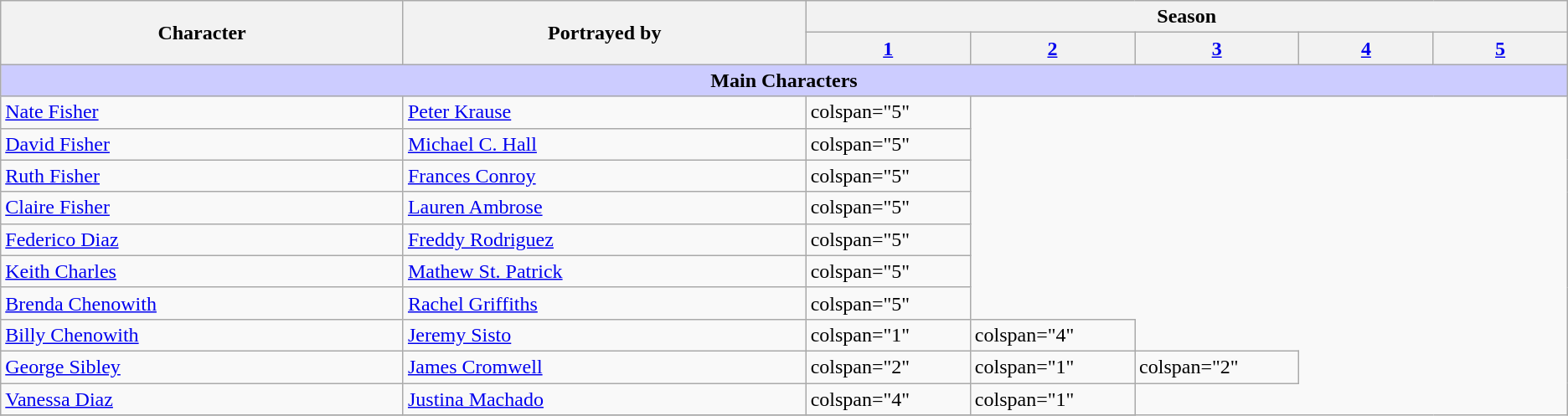<table class="wikitable">
<tr>
<th rowspan="2" style="width:15%;">Character</th>
<th rowspan="2" style="width:15%;">Portrayed by</th>
<th colspan="5">Season</th>
</tr>
<tr>
<th style="width:5%;"><a href='#'>1</a></th>
<th style="width:5%;"><a href='#'>2</a></th>
<th style="width:5%;"><a href='#'>3</a></th>
<th style="width:5%;"><a href='#'>4</a></th>
<th style="width:5%;"><a href='#'>5</a></th>
</tr>
<tr>
<th colspan="7" style="background-color:#ccccff;">Main Characters</th>
</tr>
<tr>
<td><a href='#'>Nate Fisher</a></td>
<td><a href='#'>Peter Krause</a></td>
<td>colspan="5" </td>
</tr>
<tr>
<td><a href='#'>David Fisher</a></td>
<td><a href='#'>Michael C. Hall</a></td>
<td>colspan="5" </td>
</tr>
<tr>
<td><a href='#'>Ruth Fisher</a></td>
<td><a href='#'>Frances Conroy</a></td>
<td>colspan="5" </td>
</tr>
<tr>
<td><a href='#'>Claire Fisher</a></td>
<td><a href='#'>Lauren Ambrose</a></td>
<td>colspan="5" </td>
</tr>
<tr>
<td><a href='#'>Federico Diaz</a></td>
<td><a href='#'>Freddy Rodriguez</a></td>
<td>colspan="5" </td>
</tr>
<tr>
<td><a href='#'>Keith Charles</a></td>
<td><a href='#'>Mathew St. Patrick</a></td>
<td>colspan="5" </td>
</tr>
<tr>
<td><a href='#'>Brenda Chenowith</a></td>
<td><a href='#'>Rachel Griffiths</a></td>
<td>colspan="5" </td>
</tr>
<tr>
<td><a href='#'>Billy Chenowith</a></td>
<td><a href='#'>Jeremy Sisto</a></td>
<td>colspan="1" </td>
<td>colspan="4" </td>
</tr>
<tr>
<td><a href='#'>George Sibley</a></td>
<td><a href='#'>James Cromwell</a></td>
<td>colspan="2" </td>
<td>colspan="1" </td>
<td>colspan="2" </td>
</tr>
<tr>
<td><a href='#'>Vanessa Diaz</a></td>
<td><a href='#'>Justina Machado</a></td>
<td>colspan="4" </td>
<td>colspan="1" </td>
</tr>
<tr>
</tr>
</table>
